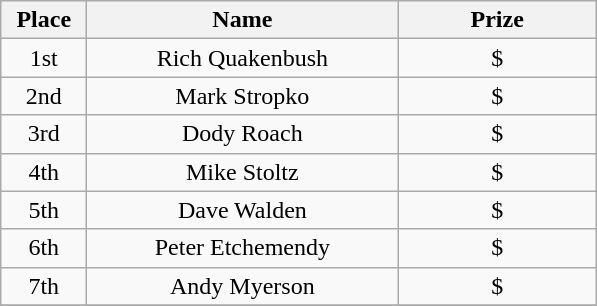<table class="wikitable">
<tr>
<th width="50">Place</th>
<th width="200">Name</th>
<th width="125">Prize</th>
</tr>
<tr>
<td align = "center">1st</td>
<td align = "center">Rich Quakenbush</td>
<td align = "center">$</td>
</tr>
<tr>
<td align = "center">2nd</td>
<td align = "center">Mark Stropko</td>
<td align = "center">$</td>
</tr>
<tr>
<td align = "center">3rd</td>
<td align = "center">Dody Roach</td>
<td align = "center">$</td>
</tr>
<tr>
<td align = "center">4th</td>
<td align = "center">Mike Stoltz</td>
<td align = "center">$</td>
</tr>
<tr>
<td align = "center">5th</td>
<td align = "center">Dave Walden</td>
<td align = "center">$</td>
</tr>
<tr>
<td align = "center">6th</td>
<td align = "center">Peter Etchemendy</td>
<td align = "center">$</td>
</tr>
<tr>
<td align = "center">7th</td>
<td align = "center">Andy Myerson</td>
<td align = "center">$</td>
</tr>
<tr>
</tr>
</table>
